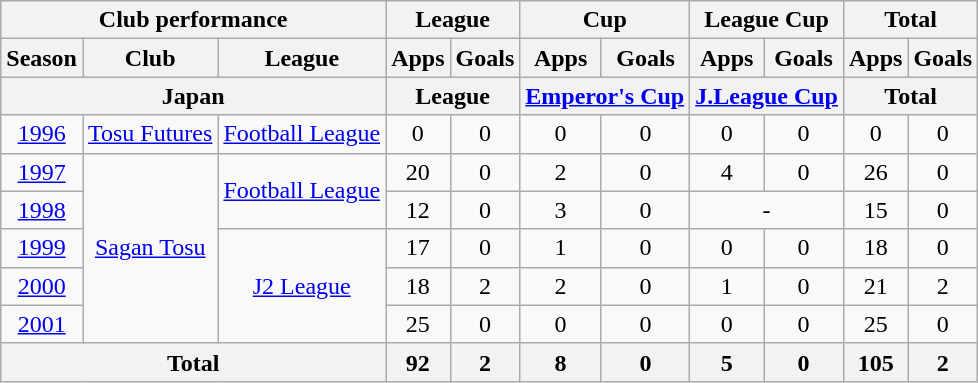<table class="wikitable" style="text-align:center;">
<tr>
<th colspan=3>Club performance</th>
<th colspan=2>League</th>
<th colspan=2>Cup</th>
<th colspan=2>League Cup</th>
<th colspan=2>Total</th>
</tr>
<tr>
<th>Season</th>
<th>Club</th>
<th>League</th>
<th>Apps</th>
<th>Goals</th>
<th>Apps</th>
<th>Goals</th>
<th>Apps</th>
<th>Goals</th>
<th>Apps</th>
<th>Goals</th>
</tr>
<tr>
<th colspan=3>Japan</th>
<th colspan=2>League</th>
<th colspan=2><a href='#'>Emperor's Cup</a></th>
<th colspan=2><a href='#'>J.League Cup</a></th>
<th colspan=2>Total</th>
</tr>
<tr>
<td><a href='#'>1996</a></td>
<td><a href='#'>Tosu Futures</a></td>
<td><a href='#'>Football League</a></td>
<td>0</td>
<td>0</td>
<td>0</td>
<td>0</td>
<td>0</td>
<td>0</td>
<td>0</td>
<td>0</td>
</tr>
<tr>
<td><a href='#'>1997</a></td>
<td rowspan="5"><a href='#'>Sagan Tosu</a></td>
<td rowspan="2"><a href='#'>Football League</a></td>
<td>20</td>
<td>0</td>
<td>2</td>
<td>0</td>
<td>4</td>
<td>0</td>
<td>26</td>
<td>0</td>
</tr>
<tr>
<td><a href='#'>1998</a></td>
<td>12</td>
<td>0</td>
<td>3</td>
<td>0</td>
<td colspan="2">-</td>
<td>15</td>
<td>0</td>
</tr>
<tr>
<td><a href='#'>1999</a></td>
<td rowspan="3"><a href='#'>J2 League</a></td>
<td>17</td>
<td>0</td>
<td>1</td>
<td>0</td>
<td>0</td>
<td>0</td>
<td>18</td>
<td>0</td>
</tr>
<tr>
<td><a href='#'>2000</a></td>
<td>18</td>
<td>2</td>
<td>2</td>
<td>0</td>
<td>1</td>
<td>0</td>
<td>21</td>
<td>2</td>
</tr>
<tr>
<td><a href='#'>2001</a></td>
<td>25</td>
<td>0</td>
<td>0</td>
<td>0</td>
<td>0</td>
<td>0</td>
<td>25</td>
<td>0</td>
</tr>
<tr>
<th colspan=3>Total</th>
<th>92</th>
<th>2</th>
<th>8</th>
<th>0</th>
<th>5</th>
<th>0</th>
<th>105</th>
<th>2</th>
</tr>
</table>
